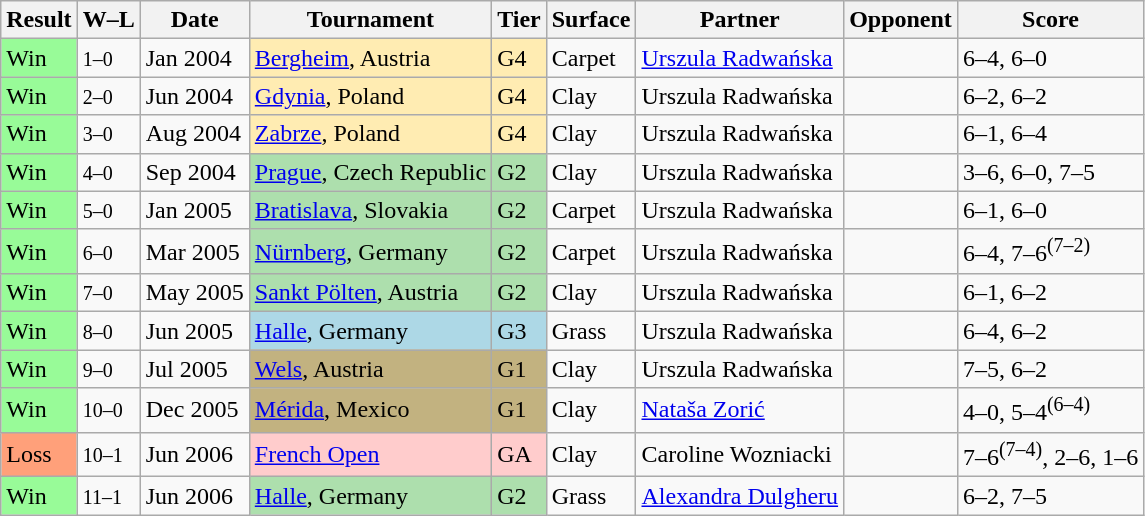<table class="sortable wikitable">
<tr>
<th>Result</th>
<th class=unsortable>W–L</th>
<th>Date</th>
<th>Tournament</th>
<th>Tier</th>
<th>Surface</th>
<th>Partner</th>
<th>Opponent</th>
<th class=unsortable>Score</th>
</tr>
<tr>
<td bgcolor=98fb98>Win</td>
<td><small>1–0</small></td>
<td>Jan 2004</td>
<td style="background:#ffecb2;"><a href='#'>Bergheim</a>, Austria</td>
<td style="background:#ffecb2;">G4</td>
<td>Carpet</td>
<td> <a href='#'>Urszula Radwańska</a></td>
<td></td>
<td>6–4, 6–0</td>
</tr>
<tr>
<td bgcolor=98fb98>Win</td>
<td><small>2–0</small></td>
<td>Jun 2004</td>
<td style="background:#ffecb2;"><a href='#'>Gdynia</a>, Poland</td>
<td style="background:#ffecb2;">G4</td>
<td>Clay</td>
<td> Urszula Radwańska</td>
<td></td>
<td>6–2, 6–2</td>
</tr>
<tr>
<td bgcolor=98fb98>Win</td>
<td><small>3–0</small></td>
<td>Aug 2004</td>
<td style="background:#ffecb2;"><a href='#'>Zabrze</a>, Poland</td>
<td style="background:#ffecb2;">G4</td>
<td>Clay</td>
<td> Urszula Radwańska</td>
<td></td>
<td>6–1, 6–4</td>
</tr>
<tr>
<td bgcolor=98fb98>Win</td>
<td><small>4–0</small></td>
<td>Sep 2004</td>
<td style="background:#addfad;"><a href='#'>Prague</a>, Czech Republic</td>
<td style="background:#addfad;">G2</td>
<td>Clay</td>
<td> Urszula Radwańska</td>
<td></td>
<td>3–6, 6–0, 7–5</td>
</tr>
<tr>
<td bgcolor=98fb98>Win</td>
<td><small>5–0</small></td>
<td>Jan 2005</td>
<td style="background:#addfad;"><a href='#'>Bratislava</a>, Slovakia</td>
<td style="background:#addfad;">G2</td>
<td>Carpet</td>
<td> Urszula Radwańska</td>
<td></td>
<td>6–1, 6–0</td>
</tr>
<tr>
<td bgcolor=98fb98>Win</td>
<td><small>6–0</small></td>
<td>Mar 2005</td>
<td style="background:#addfad;"><a href='#'>Nürnberg</a>, Germany</td>
<td style="background:#addfad;">G2</td>
<td>Carpet</td>
<td> Urszula Radwańska</td>
<td></td>
<td>6–4, 7–6<sup>(7–2)</sup></td>
</tr>
<tr>
<td bgcolor=98fb98>Win</td>
<td><small>7–0</small></td>
<td>May 2005</td>
<td style="background:#addfad;"><a href='#'>Sankt Pölten</a>, Austria</td>
<td style="background:#addfad;">G2</td>
<td>Clay</td>
<td> Urszula Radwańska</td>
<td></td>
<td>6–1, 6–2</td>
</tr>
<tr>
<td bgcolor=98fb98>Win</td>
<td><small>8–0</small></td>
<td>Jun 2005</td>
<td style="background:lightblue;"><a href='#'>Halle</a>, Germany</td>
<td style="background:lightblue;">G3</td>
<td>Grass</td>
<td> Urszula Radwańska</td>
<td></td>
<td>6–4, 6–2</td>
</tr>
<tr>
<td bgcolor=98fb98>Win</td>
<td><small>9–0</small></td>
<td>Jul 2005</td>
<td style="background:#c2b280;"><a href='#'>Wels</a>, Austria</td>
<td style="background:#c2b280;">G1</td>
<td>Clay</td>
<td> Urszula Radwańska</td>
<td></td>
<td>7–5, 6–2</td>
</tr>
<tr>
<td bgcolor=98fb98>Win</td>
<td><small>10–0</small></td>
<td>Dec 2005</td>
<td style="background:#c2b280;"><a href='#'>Mérida</a>, Mexico</td>
<td style="background:#c2b280;">G1</td>
<td>Clay</td>
<td> <a href='#'>Nataša Zorić</a></td>
<td></td>
<td>4–0, 5–4<sup>(6–4)</sup></td>
</tr>
<tr>
<td bgcolor=FFA07A>Loss</td>
<td><small>10–1</small></td>
<td>Jun 2006</td>
<td style="background:#fcc;"><a href='#'>French Open</a></td>
<td style="background:#fcc;">GA</td>
<td>Clay</td>
<td> Caroline Wozniacki</td>
<td></td>
<td>7–6<sup>(7–4)</sup>, 2–6, 1–6</td>
</tr>
<tr>
<td bgcolor=98fb98>Win</td>
<td><small>11–1</small></td>
<td>Jun 2006</td>
<td style="background:#addfad;"><a href='#'>Halle</a>, Germany</td>
<td style="background:#addfad;">G2</td>
<td>Grass</td>
<td> <a href='#'>Alexandra Dulgheru</a></td>
<td></td>
<td>6–2, 7–5</td>
</tr>
</table>
